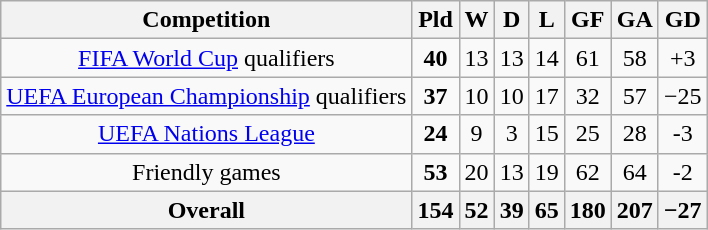<table class="wikitable sortable" style="text-align:center">
<tr>
<th>Competition</th>
<th>Pld</th>
<th>W</th>
<th>D</th>
<th>L</th>
<th>GF</th>
<th>GA</th>
<th>GD</th>
</tr>
<tr>
<td><a href='#'>FIFA World Cup</a> qualifiers</td>
<td><strong>40</strong></td>
<td>13</td>
<td>13</td>
<td>14</td>
<td>61</td>
<td>58</td>
<td>+3</td>
</tr>
<tr>
<td><a href='#'>UEFA European Championship</a> qualifiers</td>
<td><strong>37</strong></td>
<td>10</td>
<td>10</td>
<td>17</td>
<td>32</td>
<td>57</td>
<td>−25</td>
</tr>
<tr>
<td><a href='#'>UEFA Nations League</a></td>
<td><strong>24</strong></td>
<td>9</td>
<td>3</td>
<td>15</td>
<td>25</td>
<td>28</td>
<td>-3</td>
</tr>
<tr>
<td>Friendly games</td>
<td><strong>53</strong></td>
<td>20</td>
<td>13</td>
<td>19</td>
<td>62</td>
<td>64</td>
<td>-2</td>
</tr>
<tr>
<th>Overall</th>
<th>154</th>
<th>52</th>
<th>39</th>
<th>65</th>
<th>180</th>
<th>207</th>
<th>−27</th>
</tr>
</table>
